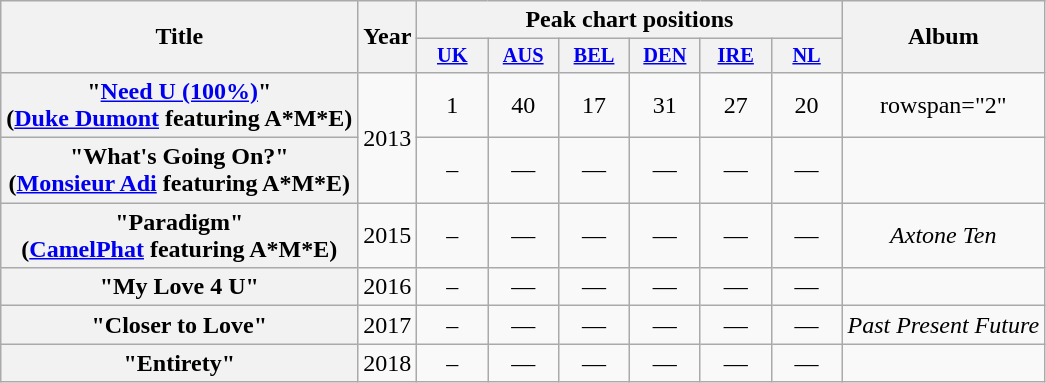<table class="wikitable plainrowheaders" style="text-align:center;">
<tr>
<th scope="col" rowspan="2">Title</th>
<th scope="col" rowspan="2">Year</th>
<th scope="col" colspan="6">Peak chart positions</th>
<th scope="col" rowspan="2">Album</th>
</tr>
<tr>
<th scope="col" style="width:3em;font-size:85%;"><a href='#'>UK</a><br></th>
<th scope="col" style="width:3em;font-size:85%;"><a href='#'>AUS</a><br></th>
<th scope="col" style="width:3em;font-size:85%;"><a href='#'>BEL</a><br></th>
<th scope="col" style="width:3em;font-size:85%;"><a href='#'>DEN</a><br></th>
<th scope="col" style="width:3em;font-size:85%;"><a href='#'>IRE</a><br></th>
<th scope="col" style="width:3em;font-size:85%;"><a href='#'>NL</a><br></th>
</tr>
<tr>
<th scope="row">"<a href='#'>Need U (100%)</a>"<br><span>(<a href='#'>Duke Dumont</a> featuring A*M*E)</span></th>
<td rowspan="2">2013</td>
<td>1</td>
<td>40</td>
<td>17</td>
<td>31</td>
<td>27</td>
<td>20</td>
<td>rowspan="2" </td>
</tr>
<tr>
<th scope="row">"What's Going On?"<br><span>(<a href='#'>Monsieur Adi</a> featuring A*M*E)</span></th>
<td>–</td>
<td>—</td>
<td>—</td>
<td>—</td>
<td>—</td>
<td>—</td>
</tr>
<tr>
<th scope="row">"Paradigm"<br><span>(<a href='#'>CamelPhat</a> featuring A*M*E)</span></th>
<td>2015</td>
<td>–</td>
<td>—</td>
<td>—</td>
<td>—</td>
<td>—</td>
<td>—</td>
<td><em>Axtone Ten</em></td>
</tr>
<tr>
<th scope="row">"My Love 4 U"<br></th>
<td>2016</td>
<td>–</td>
<td>—</td>
<td>—</td>
<td>—</td>
<td>—</td>
<td>—</td>
<td></td>
</tr>
<tr>
<th scope="row">"Closer to Love"<br></th>
<td>2017</td>
<td>–</td>
<td>—</td>
<td>—</td>
<td>—</td>
<td>—</td>
<td>—</td>
<td><em>Past Present Future</em></td>
</tr>
<tr>
<th scope="row">"Entirety"<br></th>
<td>2018</td>
<td>–</td>
<td>—</td>
<td>—</td>
<td>—</td>
<td>—</td>
<td>—</td>
<td></td>
</tr>
</table>
